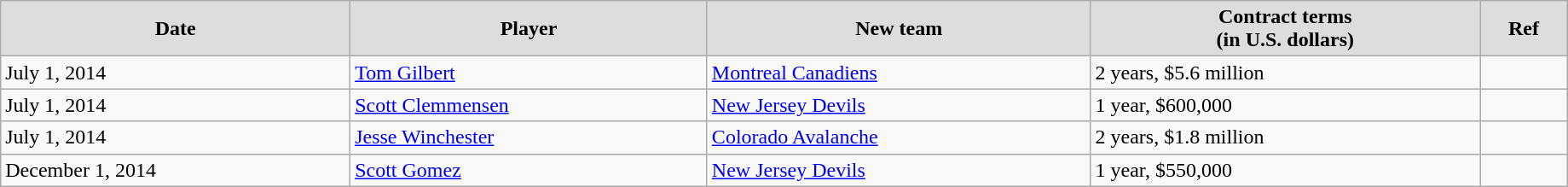<table class="wikitable" width=97%>
<tr align="center" bgcolor="#dddddd">
<td><strong>Date</strong></td>
<td><strong>Player</strong></td>
<td><strong>New team</strong></td>
<td><strong>Contract terms</strong><br><strong>(in U.S. dollars)</strong></td>
<td><strong>Ref</strong></td>
</tr>
<tr>
<td>July 1, 2014</td>
<td><a href='#'>Tom Gilbert</a></td>
<td><a href='#'>Montreal Canadiens</a></td>
<td>2 years, $5.6 million</td>
<td></td>
</tr>
<tr>
<td>July 1, 2014</td>
<td><a href='#'>Scott Clemmensen</a></td>
<td><a href='#'>New Jersey Devils</a></td>
<td>1 year, $600,000</td>
<td></td>
</tr>
<tr>
<td>July 1, 2014</td>
<td><a href='#'>Jesse Winchester</a></td>
<td><a href='#'>Colorado Avalanche</a></td>
<td>2 years, $1.8 million</td>
<td></td>
</tr>
<tr>
<td>December 1, 2014</td>
<td><a href='#'>Scott Gomez</a></td>
<td><a href='#'>New Jersey Devils</a></td>
<td>1 year, $550,000</td>
<td></td>
</tr>
</table>
